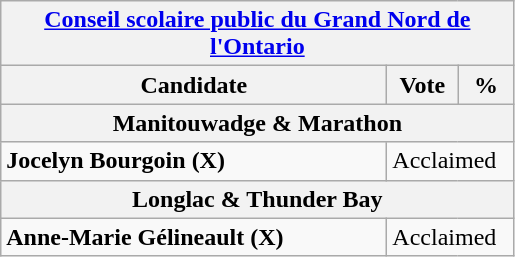<table class="wikitable">
<tr>
<th colspan="3"><strong><a href='#'>Conseil scolaire public du Grand Nord de l'Ontario</a></strong></th>
</tr>
<tr>
<th bgcolor="#DDDDFF" width="250px">Candidate</th>
<th bgcolor="#DDDDFF" width="40px">Vote</th>
<th bgcolor="#DDDDFF" width="30px">%</th>
</tr>
<tr>
<th colspan="3">Manitouwadge & Marathon</th>
</tr>
<tr>
<td><strong>Jocelyn Bourgoin (X)</strong></td>
<td colspan="2">Acclaimed</td>
</tr>
<tr>
<th colspan="3">Longlac & Thunder Bay</th>
</tr>
<tr>
<td><strong>Anne-Marie Gélineault (X)</strong></td>
<td colspan="2">Acclaimed</td>
</tr>
</table>
